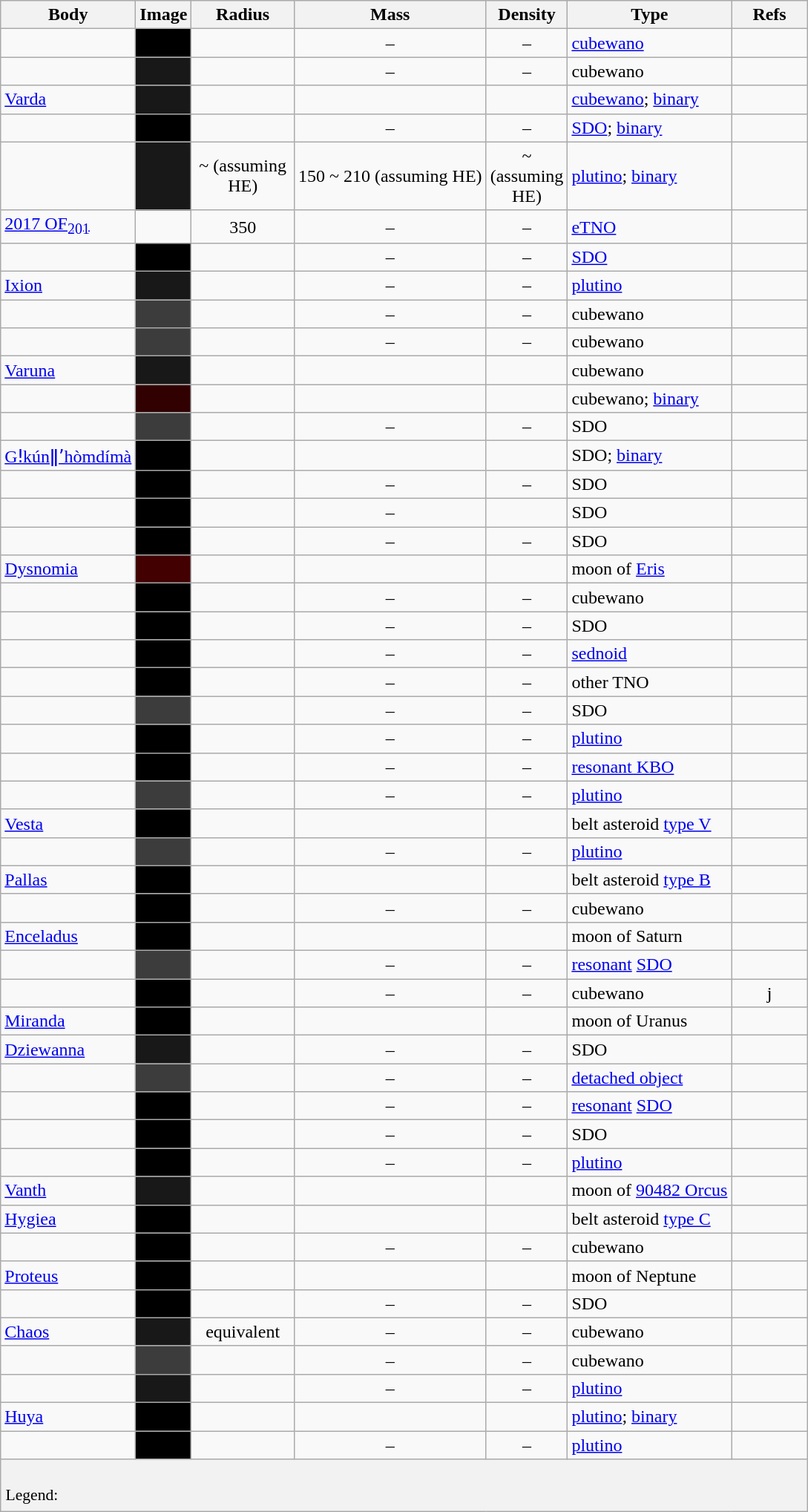<table class="wikitable sortable sticky-header-multi">
<tr>
<th style="font-weight:normal; width:110px;"><strong>Body</strong></th>
<th class="unsortable">Image</th>
<th data-sort- type="number"  style="width:85px; font-weight:normal;"><strong>Radius</strong><br><strong></strong></th>
<th data-sort-type="number" vkwidth=75>Mass<br></th>
<th data-sort- type="number" style="width:65px;">Density<br></th>
<th>Type</th>
<th class="unsortable" style="width: 3.8em; text-align: center;">Refs<br><em></em></th>
</tr>
<tr>
<td><br></td>
<td bgcolor=black></td>
<td align=center></td>
<td align=center>–</td>
<td align=center>–</td>
<td><a href='#'>cubewano</a></td>
<td align=center></td>
</tr>
<tr>
<td><br></td>
<td style="background:#181818;"></td>
<td align=center></td>
<td align=center>–</td>
<td align=center>–</td>
<td>cubewano</td>
<td align=center></td>
</tr>
<tr>
<td><a href='#'>Varda</a><br></td>
<td style="background:#181818;"></td>
<td align=center></td>
<td align=center></td>
<td align=center></td>
<td><a href='#'>cubewano</a>; <a href='#'>binary</a></td>
<td align=center></td>
</tr>
<tr>
<td><br></td>
<td bgcolor=black></td>
<td align=center></td>
<td align=center>–</td>
<td align=center>–</td>
<td><a href='#'>SDO</a>; <a href='#'>binary</a></td>
<td align=center></td>
</tr>
<tr>
<td><br></td>
<td style="background:#181818;"></td>
<td align=center> ~  (assuming HE)</td>
<td align=center>150 ~ 210 (assuming HE)</td>
<td align=center> ~  (assuming HE)</td>
<td><a href='#'>plutino</a>; <a href='#'>binary</a></td>
<td align=center></td>
</tr>
<tr>
<td><a href='#'>2017 OF<sub>201</sub></a></td>
<td></td>
<td align="center">350</td>
<td align="center">–</td>
<td align="center">–</td>
<td><a href='#'>eTNO</a></td>
<td align="center"></td>
</tr>
<tr>
<td></td>
<td bgcolor=black></td>
<td align=center></td>
<td align=center>–</td>
<td align=center>–</td>
<td><a href='#'>SDO</a></td>
<td align=center></td>
</tr>
<tr>
<td><a href='#'>Ixion</a><br></td>
<td style="background:#181818;"></td>
<td align=center></td>
<td align=center>–</td>
<td align=center>–</td>
<td><a href='#'>plutino</a></td>
<td align=center></td>
</tr>
<tr>
<td><br></td>
<td style="background:#3c3c3c;"></td>
<td align=center></td>
<td align=center>–</td>
<td align=center>–</td>
<td>cubewano</td>
<td align=center></td>
</tr>
<tr>
<td><br></td>
<td style="background:#3c3c3c;"></td>
<td align=center></td>
<td align=center>–</td>
<td align=center>–</td>
<td>cubewano</td>
<td align=center></td>
</tr>
<tr>
<td><a href='#'>Varuna</a><br></td>
<td style="background:#181818;"></td>
<td align=center></td>
<td align=center></td>
<td align=center></td>
<td>cubewano</td>
<td align=center></td>
</tr>
<tr>
<td><br></td>
<td style="background:#310001;"></td>
<td align=center></td>
<td align=center></td>
<td align=center></td>
<td>cubewano; <a href='#'>binary</a></td>
<td align=center></td>
</tr>
<tr>
<td><br></td>
<td style="background:#3c3c3c;"></td>
<td align=center></td>
<td align=center>–</td>
<td align=center>–</td>
<td>SDO</td>
<td align=center></td>
</tr>
<tr>
<td><a href='#'>Gǃkúnǁʼhòmdímà</a><br></td>
<td bgcolor=black></td>
<td align=center></td>
<td align=center></td>
<td align=center></td>
<td>SDO; <a href='#'>binary</a></td>
<td align=center></td>
</tr>
<tr>
<td></td>
<td bgcolor="black"></td>
<td align="center"></td>
<td align="center">–</td>
<td align="center">–</td>
<td>SDO</td>
<td align="center"></td>
</tr>
<tr>
<td><br></td>
<td bgcolor=black></td>
<td align=center></td>
<td align=center>–</td>
<td align=center></td>
<td>SDO</td>
<td align=center></td>
</tr>
<tr>
<td><br></td>
<td bgcolor=black></td>
<td align=center></td>
<td align=center>–</td>
<td align=center>–</td>
<td>SDO</td>
<td align=center></td>
</tr>
<tr>
<td><a href='#'>Dysnomia</a><br></td>
<td style="background:#420001;"></td>
<td align=center></td>
<td align=center></td>
<td align=center></td>
<td>moon of <a href='#'>Eris</a></td>
<td align=center></td>
</tr>
<tr>
<td><br></td>
<td bgcolor=black></td>
<td align=center></td>
<td align=center>–</td>
<td align=center>–</td>
<td>cubewano</td>
<td align=center></td>
</tr>
<tr>
<td><br></td>
<td bgcolor=black></td>
<td align=center></td>
<td align=center>–</td>
<td align=center>–</td>
<td>SDO</td>
<td align=center></td>
</tr>
<tr>
<td></td>
<td bgcolor=black></td>
<td align=center></td>
<td align=center>–</td>
<td align=center>–</td>
<td><a href='#'>sednoid</a></td>
<td align=center></td>
</tr>
<tr>
<td><br></td>
<td bgcolor=black></td>
<td align=center></td>
<td align=center>–</td>
<td align=center>–</td>
<td>other TNO</td>
<td align=center></td>
</tr>
<tr>
<td><br></td>
<td style="background:#3c3c3c;"></td>
<td align=center></td>
<td align=center>–</td>
<td align=center>–</td>
<td>SDO</td>
<td align=center></td>
</tr>
<tr>
<td><br></td>
<td bgcolor=black></td>
<td align=center></td>
<td align=center>–</td>
<td align=center>–</td>
<td><a href='#'>plutino</a></td>
<td align=center></td>
</tr>
<tr>
<td><br></td>
<td bgcolor=black></td>
<td align=center></td>
<td align=center>–</td>
<td align=center>–</td>
<td><a href='#'>resonant KBO</a> </td>
<td align=center></td>
</tr>
<tr>
<td><br></td>
<td style="background:#3c3c3c;"></td>
<td align=center></td>
<td align=center>–</td>
<td align=center>–</td>
<td><a href='#'>plutino</a></td>
<td align=center></td>
</tr>
<tr>
<td><a href='#'>Vesta</a><br></td>
<td bgcolor=black></td>
<td align=center></td>
<td align=center></td>
<td align=center></td>
<td>belt asteroid <a href='#'>type V</a></td>
<td align=center></td>
</tr>
<tr>
<td><br></td>
<td style="background:#3c3c3c;"></td>
<td align=center></td>
<td align=center>–</td>
<td align=center>–</td>
<td><a href='#'>plutino</a></td>
<td align=center></td>
</tr>
<tr>
<td><a href='#'>Pallas</a><br></td>
<td bgcolor=black></td>
<td align=center></td>
<td align=center></td>
<td align=center></td>
<td>belt asteroid <a href='#'>type B</a></td>
<td align=center></td>
</tr>
<tr>
<td><br></td>
<td bgcolor=black></td>
<td align=center></td>
<td align=center>–</td>
<td align=center>–</td>
<td>cubewano</td>
<td align=center></td>
</tr>
<tr>
<td><a href='#'>Enceladus</a><br></td>
<td bgcolor=black></td>
<td align=center></td>
<td align=center></td>
<td align=center></td>
<td>moon of Saturn</td>
<td align=center></td>
</tr>
<tr>
<td><br></td>
<td style="background:#3c3c3c;"></td>
<td align=center></td>
<td align=center>–</td>
<td align=center>–</td>
<td><a href='#'>resonant</a> <a href='#'>SDO</a> </td>
<td align=center></td>
</tr>
<tr>
<td><br></td>
<td bgcolor=black></td>
<td align=center></td>
<td align=center>–</td>
<td align=center>–</td>
<td>cubewano</td>
<td align=center>j</td>
</tr>
<tr>
<td><a href='#'>Miranda</a><br></td>
<td bgcolor=black></td>
<td align=center></td>
<td align=center></td>
<td align=center></td>
<td>moon of Uranus</td>
<td align=center></td>
</tr>
<tr>
<td><a href='#'>Dziewanna</a><br></td>
<td style="background:#181818;"></td>
<td align=center></td>
<td align=center>–</td>
<td align=center>–</td>
<td>SDO</td>
<td align=center></td>
</tr>
<tr>
<td><br></td>
<td style="background:#3c3c3c;"></td>
<td align=center></td>
<td align=center>–</td>
<td align=center>–</td>
<td><a href='#'>detached object</a></td>
<td align=center></td>
</tr>
<tr>
<td> <br></td>
<td bgcolor=black></td>
<td align=center></td>
<td align=center>–</td>
<td align=center>–</td>
<td><a href='#'>resonant</a> <a href='#'>SDO</a> </td>
<td align=center></td>
</tr>
<tr>
<td><br></td>
<td bgcolor=black></td>
<td align=center></td>
<td align=center>–</td>
<td align=center>–</td>
<td>SDO</td>
<td align=center></td>
</tr>
<tr>
<td><br></td>
<td bgcolor=black></td>
<td align=center></td>
<td align=center>–</td>
<td align=center>–</td>
<td><a href='#'>plutino</a></td>
<td align=center></td>
</tr>
<tr>
<td><a href='#'>Vanth</a><br></td>
<td style="background:#181818;"></td>
<td align=center></td>
<td align=center></td>
<td align=center></td>
<td>moon of <a href='#'>90482 Orcus</a></td>
<td align=center></td>
</tr>
<tr>
<td><a href='#'>Hygiea</a><br></td>
<td bgcolor=black></td>
<td align=center></td>
<td align=center></td>
<td align=center></td>
<td>belt asteroid <a href='#'>type C</a></td>
<td align=center></td>
</tr>
<tr>
<td><br></td>
<td bgcolor=black></td>
<td align=center></td>
<td align=center>–</td>
<td align=center>–</td>
<td>cubewano</td>
<td align=center></td>
</tr>
<tr>
<td><a href='#'>Proteus</a><br></td>
<td bgcolor=black></td>
<td align=center></td>
<td align=center></td>
<td align=center></td>
<td>moon of Neptune</td>
<td align=center></td>
</tr>
<tr>
<td><br></td>
<td bgcolor=black></td>
<td align=center></td>
<td align=center>–</td>
<td align=center>–</td>
<td>SDO</td>
<td align=center></td>
</tr>
<tr>
<td><a href='#'>Chaos</a><br></td>
<td bgcolor=#181818></td>
<td align=center> equivalent</td>
<td align=center>–</td>
<td align=center>–</td>
<td>cubewano</td>
<td align=center></td>
</tr>
<tr>
<td><br></td>
<td style="background:#3c3c3c;"></td>
<td align=center></td>
<td align=center>–</td>
<td align=center>–</td>
<td>cubewano</td>
<td align=center></td>
</tr>
<tr>
<td><br></td>
<td bgcolor=#181818></td>
<td align=center></td>
<td align=center>–</td>
<td align=center>–</td>
<td><a href='#'>plutino</a></td>
<td align=center></td>
</tr>
<tr>
<td><a href='#'>Huya</a><br></td>
<td bgcolor=black></td>
<td align=center></td>
<td align=center></td>
<td align=center></td>
<td><a href='#'>plutino</a>; <a href='#'>binary</a></td>
<td align=center></td>
</tr>
<tr>
<td><br></td>
<td bgcolor=black></td>
<td align=center></td>
<td align=center>–</td>
<td align=center>–</td>
<td><a href='#'>plutino</a></td>
<td align=center></td>
</tr>
<tr>
<th colspan=14 style="font-size: 0.9em; font-weight: normal; text-align: left; padding: 6px 4px"><br>Legend:</th>
</tr>
</table>
